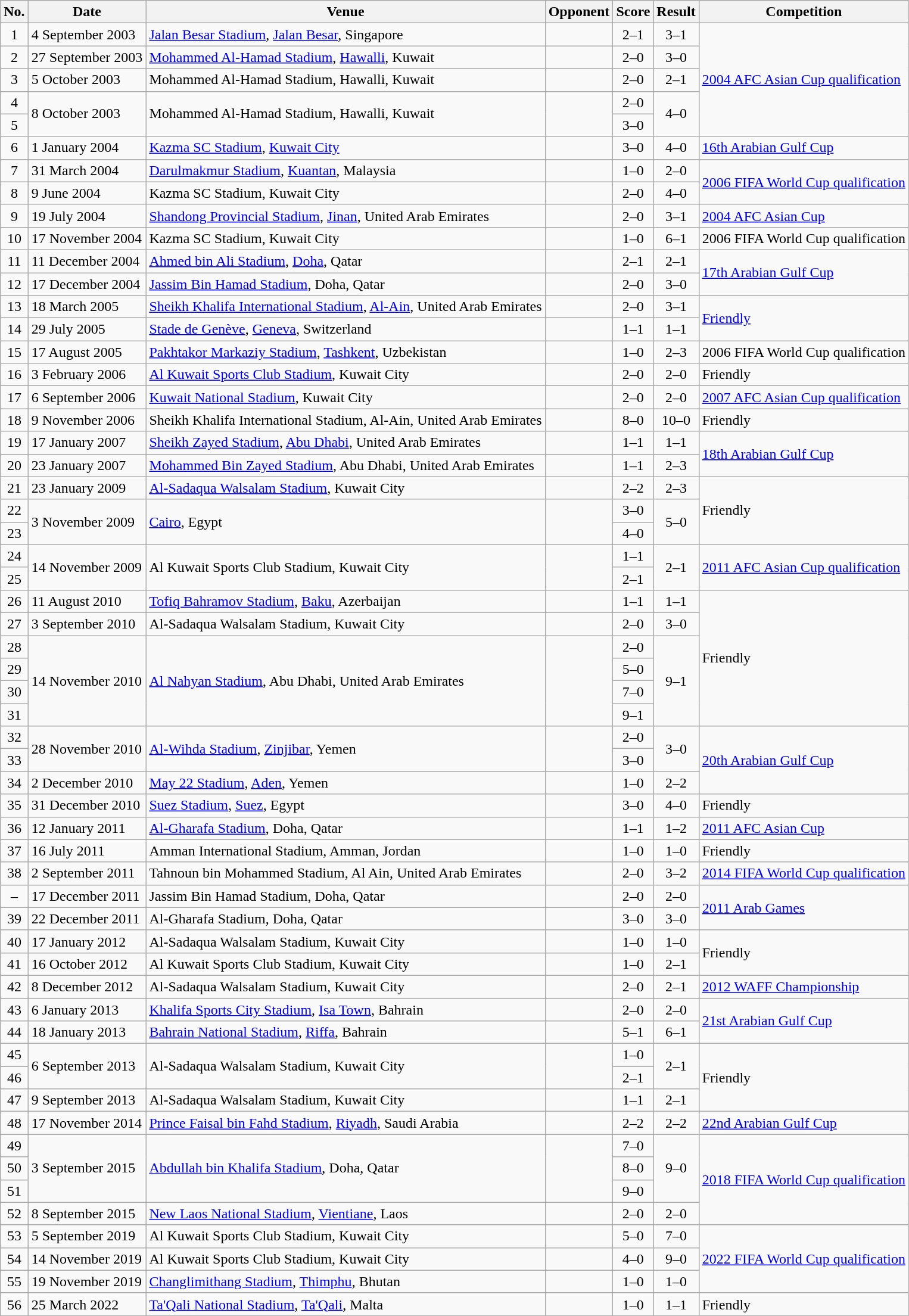<table class="wikitable sortable">
<tr>
<th scope="col">No.</th>
<th scope="col">Date</th>
<th scope="col">Venue</th>
<th scope="col">Opponent</th>
<th scope="col">Score</th>
<th scope="col">Result</th>
<th scope="col">Competition</th>
</tr>
<tr>
<td align="center">1</td>
<td>4 September 2003</td>
<td><a href='#'>Jalan Besar Stadium</a>, <a href='#'>Jalan Besar</a>, Singapore</td>
<td></td>
<td align="center">2–1</td>
<td align=center>3–1</td>
<td rowspan=5><a href='#'>2004 AFC Asian Cup qualification</a></td>
</tr>
<tr>
<td align="center">2</td>
<td>27 September 2003</td>
<td><a href='#'>Mohammed Al-Hamad Stadium</a>, <a href='#'>Hawalli</a>, Kuwait</td>
<td></td>
<td align="center">2–0</td>
<td align="center">3–0</td>
</tr>
<tr>
<td align="center">3</td>
<td>5 October 2003</td>
<td>Mohammed Al-Hamad Stadium, Hawalli, Kuwait</td>
<td></td>
<td align="center">2–0</td>
<td align="center">2–1</td>
</tr>
<tr>
<td align="center">4</td>
<td rowspan="2">8 October 2003</td>
<td rowspan="2">Mohammed Al-Hamad Stadium, Hawalli, Kuwait</td>
<td rowspan="2"></td>
<td align="center">2–0</td>
<td rowspan=2 align=center>4–0</td>
</tr>
<tr>
<td align="center">5</td>
<td align="center">3–0</td>
</tr>
<tr>
<td align="center">6</td>
<td>1 January 2004</td>
<td><a href='#'>Kazma SC Stadium</a>, <a href='#'>Kuwait City</a></td>
<td></td>
<td align="center">3–0</td>
<td align="center">4–0</td>
<td><a href='#'>16th Arabian Gulf Cup</a></td>
</tr>
<tr>
<td align="center">7</td>
<td>31 March 2004</td>
<td><a href='#'>Darulmakmur Stadium</a>, <a href='#'>Kuantan</a>, Malaysia</td>
<td></td>
<td align="center">1–0</td>
<td align="center">2–0</td>
<td rowspan=2><a href='#'>2006 FIFA World Cup qualification</a></td>
</tr>
<tr>
<td align="center">8</td>
<td>9 June 2004</td>
<td>Kazma SC Stadium, Kuwait City</td>
<td></td>
<td align="center">2–0</td>
<td align="center">4–0</td>
</tr>
<tr>
<td align="center">9</td>
<td>19 July 2004</td>
<td><a href='#'>Shandong Provincial Stadium</a>, <a href='#'>Jinan</a>, United Arab Emirates</td>
<td></td>
<td align="center">2–0</td>
<td align="center">3–1</td>
<td><a href='#'>2004 AFC Asian Cup</a></td>
</tr>
<tr>
<td align="center">10</td>
<td>17 November 2004</td>
<td>Kazma SC Stadium, Kuwait City</td>
<td></td>
<td align="center">1–0</td>
<td align="center">6–1</td>
<td>2006 FIFA World Cup qualification</td>
</tr>
<tr>
<td align="center">11</td>
<td>11 December 2004</td>
<td><a href='#'>Ahmed bin Ali Stadium</a>, <a href='#'>Doha</a>, Qatar</td>
<td></td>
<td align="center">2–1</td>
<td align="center">2–1</td>
<td rowspan="2"><a href='#'>17th Arabian Gulf Cup</a></td>
</tr>
<tr>
<td align="center">12</td>
<td>17 December 2004</td>
<td><a href='#'>Jassim Bin Hamad Stadium</a>, Doha, Qatar</td>
<td></td>
<td align="center">2–0</td>
<td align="center">3–0</td>
</tr>
<tr>
<td align="center">13</td>
<td>18 March 2005</td>
<td><a href='#'>Sheikh Khalifa International Stadium</a>, <a href='#'>Al-Ain</a>, United Arab Emirates</td>
<td></td>
<td align="center">2–0</td>
<td align="center">3–1</td>
<td rowspan="2"><a href='#'>Friendly</a></td>
</tr>
<tr>
<td align="center">14</td>
<td>29 July 2005</td>
<td><a href='#'>Stade de Genève</a>, <a href='#'>Geneva</a>, Switzerland</td>
<td></td>
<td align="center">1–1</td>
<td align="center">1–1 </td>
</tr>
<tr>
<td align="center">15</td>
<td>17 August 2005</td>
<td><a href='#'>Pakhtakor Markaziy Stadium</a>, <a href='#'>Tashkent</a>, Uzbekistan</td>
<td></td>
<td align="center">1–0</td>
<td align="center">2–3</td>
<td>2006 FIFA World Cup qualification</td>
</tr>
<tr>
<td align="center">16</td>
<td>3 February 2006</td>
<td><a href='#'>Al Kuwait Sports Club Stadium</a>, Kuwait City</td>
<td></td>
<td align="center">2–0</td>
<td align="center">2–0</td>
<td>Friendly</td>
</tr>
<tr>
<td align="center">17</td>
<td>6 September 2006</td>
<td><a href='#'>Kuwait National Stadium</a>, Kuwait City</td>
<td></td>
<td align="center">2–0</td>
<td align="center">2–0</td>
<td><a href='#'>2007 AFC Asian Cup qualification</a></td>
</tr>
<tr>
<td align="center">18</td>
<td>9 November 2006</td>
<td>Sheikh Khalifa International Stadium, Al-Ain, United Arab Emirates</td>
<td></td>
<td align="center">8–0</td>
<td align="center">10–0</td>
<td>Friendly</td>
</tr>
<tr>
<td align="center">19</td>
<td>17 January 2007</td>
<td><a href='#'>Sheikh Zayed Stadium</a>, <a href='#'>Abu Dhabi</a>, United Arab Emirates</td>
<td></td>
<td align="center">1–1</td>
<td align="center">1–1</td>
<td rowspan="2"><a href='#'>18th Arabian Gulf Cup</a></td>
</tr>
<tr>
<td align="center">20</td>
<td>23 January 2007</td>
<td><a href='#'>Mohammed Bin Zayed Stadium</a>, Abu Dhabi, United Arab Emirates</td>
<td></td>
<td align="center">1–1</td>
<td align="center">2–3</td>
</tr>
<tr>
<td align="center">21</td>
<td>23 January 2009</td>
<td><a href='#'>Al-Sadaqua Walsalam Stadium</a>, Kuwait City</td>
<td></td>
<td align="center">2–2</td>
<td align="center">2–3</td>
<td rowspan="3">Friendly</td>
</tr>
<tr>
<td align="center">22</td>
<td rowspan="2">3 November 2009</td>
<td rowspan="2"><a href='#'>Cairo</a>, Egypt</td>
<td rowspan="2"></td>
<td align="center">3–0</td>
<td rowspan=2 align=center>5–0</td>
</tr>
<tr>
<td align="center">23</td>
<td align="center">4–0</td>
</tr>
<tr>
<td align="center">24</td>
<td rowspan="2">14 November 2009</td>
<td rowspan="2">Al Kuwait Sports Club Stadium, Kuwait City</td>
<td rowspan="2"></td>
<td align="center">1–1</td>
<td rowspan=2 align=center>2–1</td>
<td rowspan="2"><a href='#'>2011 AFC Asian Cup qualification</a></td>
</tr>
<tr>
<td align="center">25</td>
<td align=center>2–1</td>
</tr>
<tr>
<td align="center">26</td>
<td>11 August 2010</td>
<td><a href='#'>Tofiq Bahramov Stadium</a>, <a href='#'>Baku</a>, Azerbaijan</td>
<td></td>
<td align="center">1–1</td>
<td align="center">1–1</td>
<td rowspan=6>Friendly</td>
</tr>
<tr>
<td align="center">27</td>
<td>3 September 2010</td>
<td>Al-Sadaqua Walsalam Stadium, Kuwait City</td>
<td></td>
<td align="center">2–0</td>
<td align="center">3–0</td>
</tr>
<tr>
<td align="center">28</td>
<td rowspan=4>14 November 2010</td>
<td rowspan=4><a href='#'>Al Nahyan Stadium</a>, Abu Dhabi, United Arab Emirates</td>
<td rowspan=4></td>
<td align="center">2–0</td>
<td rowspan=4 align=center>9–1</td>
</tr>
<tr>
<td align="center">29</td>
<td align=center>5–0</td>
</tr>
<tr>
<td align="center">30</td>
<td align=center>7–0</td>
</tr>
<tr>
<td align="center">31</td>
<td align="center">9–1</td>
</tr>
<tr>
<td align="center">32</td>
<td rowspan="2">28 November 2010</td>
<td rowspan="2"><a href='#'>Al-Wihda Stadium</a>, <a href='#'>Zinjibar</a>, Yemen</td>
<td rowspan="2"></td>
<td align="center">2–0</td>
<td rowspan=2 align=center>3–0</td>
<td rowspan="3"><a href='#'>20th Arabian Gulf Cup</a></td>
</tr>
<tr>
<td align="center">33</td>
<td align=center>3–0</td>
</tr>
<tr>
<td align="center">34</td>
<td>2 December 2010</td>
<td><a href='#'>May 22 Stadium</a>, <a href='#'>Aden</a>, Yemen</td>
<td></td>
<td style="text-align:center;">1–0</td>
<td style="text-align:center;">2–2</td>
</tr>
<tr>
<td align="center">35</td>
<td>31 December 2010</td>
<td><a href='#'>Suez Stadium</a>, <a href='#'>Suez</a>, Egypt</td>
<td></td>
<td style="text-align:center;">3–0</td>
<td style="text-align:center;">4–0</td>
<td>Friendly</td>
</tr>
<tr>
<td align="center">36</td>
<td>12 January 2011</td>
<td><a href='#'>Al-Gharafa Stadium</a>, Doha, Qatar</td>
<td></td>
<td style="text-align:center;">1–1</td>
<td style="text-align:center;">1–2</td>
<td><a href='#'>2011 AFC Asian Cup</a></td>
</tr>
<tr>
<td align="center">37</td>
<td>16 July 2011</td>
<td>Amman International Stadium, Amman, Jordan</td>
<td></td>
<td style="text-align:center;">1–0</td>
<td style="text-align:center;">1–0</td>
<td>Friendly</td>
</tr>
<tr>
<td align="center">38</td>
<td>2 September 2011</td>
<td>Tahnoun bin Mohammed Stadium, Al Ain, United Arab Emirates</td>
<td></td>
<td style="text-align:center;">2–0</td>
<td style="text-align:center;">3–2</td>
<td><a href='#'>2014 FIFA World Cup qualification</a></td>
</tr>
<tr>
<td align="center">–</td>
<td>17 December 2011</td>
<td>Jassim Bin Hamad Stadium, Doha, Qatar</td>
<td></td>
<td style="text-align:center;">2–0</td>
<td style="text-align:center;">2–0</td>
<td rowspan="2"><a href='#'>2011 Arab Games</a></td>
</tr>
<tr>
<td align="center">39</td>
<td>22 December 2011</td>
<td>Al-Gharafa Stadium, Doha, Qatar</td>
<td></td>
<td style="text-align:center;">3–0</td>
<td style="text-align:center;">3–0</td>
</tr>
<tr>
<td align="center">40</td>
<td>17 January 2012</td>
<td>Al-Sadaqua Walsalam Stadium, Kuwait City</td>
<td></td>
<td style="text-align:center;">1–0</td>
<td style="text-align:center;">1–0</td>
<td rowspan="2">Friendly</td>
</tr>
<tr>
<td align="center">41</td>
<td>16 October 2012</td>
<td>Al Kuwait Sports Club Stadium, Kuwait City</td>
<td></td>
<td style="text-align:center;">1–0</td>
<td style="text-align:center;">2–1</td>
</tr>
<tr>
<td align="center">42</td>
<td>8 December 2012</td>
<td>Al-Sadaqua Walsalam Stadium, Kuwait City</td>
<td></td>
<td style="text-align:center;">2–0</td>
<td style="text-align:center;">2–1</td>
<td><a href='#'>2012 WAFF Championship</a></td>
</tr>
<tr>
<td align="center">43</td>
<td>6 January 2013</td>
<td><a href='#'>Khalifa Sports City Stadium</a>, <a href='#'>Isa Town</a>, Bahrain</td>
<td></td>
<td style="text-align:center;">2–0</td>
<td style="text-align:center;">2–0</td>
<td rowspan="2"><a href='#'>21st Arabian Gulf Cup</a></td>
</tr>
<tr>
<td align="center">44</td>
<td>18 January 2013</td>
<td><a href='#'>Bahrain National Stadium</a>, <a href='#'>Riffa</a>, Bahrain</td>
<td></td>
<td style="text-align:center;">5–1</td>
<td style="text-align:center;">6–1</td>
</tr>
<tr>
<td align="center">45</td>
<td rowspan="2">6 September 2013</td>
<td rowspan="2">Al-Sadaqua Walsalam Stadium, Kuwait City</td>
<td rowspan="2"></td>
<td style="text-align:center;">1–0</td>
<td rowspan=2 style="text-align:center;">2–1</td>
<td rowspan="3">Friendly</td>
</tr>
<tr>
<td align="center">46</td>
<td style="text-align:center;">2–1</td>
</tr>
<tr>
<td align="center">47</td>
<td>9 September 2013</td>
<td>Al-Sadaqua Walsalam Stadium, Kuwait City</td>
<td></td>
<td style="text-align:center;">1–1</td>
<td style="text-align:center;">2–1</td>
</tr>
<tr>
<td align="center">48</td>
<td>17 November 2014</td>
<td><a href='#'>Prince Faisal bin Fahd Stadium</a>, <a href='#'>Riyadh</a>, Saudi Arabia</td>
<td></td>
<td style="text-align:center;">2–2</td>
<td style="text-align:center;">2–2</td>
<td><a href='#'>22nd Arabian Gulf Cup</a></td>
</tr>
<tr>
<td align="center">49</td>
<td rowspan="3">3 September 2015</td>
<td rowspan="3"><a href='#'>Abdullah bin Khalifa Stadium</a>, Doha, Qatar</td>
<td rowspan="3"></td>
<td style="text-align:center;">7–0</td>
<td rowspan=3 style="text-align:center;">9–0</td>
<td rowspan=4><a href='#'>2018 FIFA World Cup qualification</a></td>
</tr>
<tr>
<td align="center">50</td>
<td style="text-align:center;">8–0</td>
</tr>
<tr>
<td align="center">51</td>
<td style="text-align:center;">9–0</td>
</tr>
<tr>
<td align="center">52</td>
<td>8 September 2015</td>
<td><a href='#'>New Laos National Stadium</a>, <a href='#'>Vientiane</a>, Laos</td>
<td></td>
<td style="text-align:center;">2–0</td>
<td style="text-align:center;">2–0</td>
</tr>
<tr>
<td align="center">53</td>
<td>5 September 2019</td>
<td>Al Kuwait Sports Club Stadium, Kuwait City</td>
<td></td>
<td style="text-align:center;">5–0</td>
<td style="text-align:center;">7–0</td>
<td rowspan="3"><a href='#'>2022 FIFA World Cup qualification</a></td>
</tr>
<tr>
<td align="center">54</td>
<td>14 November 2019</td>
<td>Al Kuwait Sports Club Stadium, Kuwait City</td>
<td></td>
<td style="text-align:center;">4–0</td>
<td style="text-align:center;">9–0</td>
</tr>
<tr>
<td align="center">55</td>
<td>19 November 2019</td>
<td><a href='#'>Changlimithang Stadium</a>, <a href='#'>Thimphu</a>, Bhutan</td>
<td></td>
<td style="text-align:center;">1–0</td>
<td style="text-align:center;">1–0</td>
</tr>
<tr>
<td align="center">56</td>
<td>25 March 2022</td>
<td><a href='#'>Ta'Qali National Stadium</a>, <a href='#'>Ta'Qali</a>, Malta</td>
<td></td>
<td style="text-align:center;">1–0</td>
<td style="text-align:center;">1–1</td>
<td>Friendly</td>
</tr>
</table>
